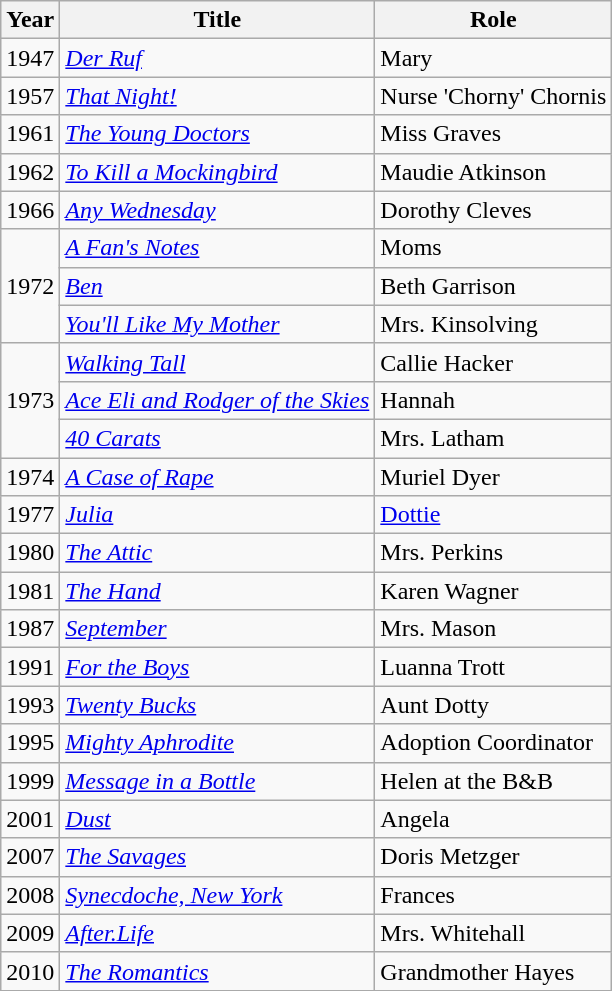<table class="wikitable sortable">
<tr>
<th>Year</th>
<th>Title</th>
<th>Role</th>
</tr>
<tr>
<td>1947</td>
<td><em><a href='#'>Der Ruf</a></em></td>
<td>Mary</td>
</tr>
<tr>
<td>1957</td>
<td><em><a href='#'>That Night!</a></em></td>
<td>Nurse 'Chorny' Chornis</td>
</tr>
<tr>
<td>1961</td>
<td><em><a href='#'>The Young Doctors</a></em></td>
<td>Miss Graves</td>
</tr>
<tr>
<td>1962</td>
<td><em><a href='#'>To Kill a Mockingbird</a></em></td>
<td>Maudie Atkinson</td>
</tr>
<tr>
<td>1966</td>
<td><em><a href='#'>Any Wednesday</a></em></td>
<td>Dorothy Cleves</td>
</tr>
<tr>
<td rowspan=3>1972</td>
<td><em><a href='#'>A Fan's Notes</a></em></td>
<td>Moms</td>
</tr>
<tr>
<td><em><a href='#'>Ben</a></em></td>
<td>Beth Garrison</td>
</tr>
<tr>
<td><em><a href='#'>You'll Like My Mother</a></em></td>
<td>Mrs. Kinsolving</td>
</tr>
<tr>
<td rowspan=3>1973</td>
<td><em><a href='#'>Walking Tall</a></em></td>
<td>Callie Hacker</td>
</tr>
<tr>
<td><em><a href='#'>Ace Eli and Rodger of the Skies</a></em></td>
<td>Hannah</td>
</tr>
<tr>
<td><em><a href='#'>40 Carats</a></em></td>
<td>Mrs. Latham</td>
</tr>
<tr>
<td>1974</td>
<td><em><a href='#'>A Case of Rape</a></em></td>
<td>Muriel Dyer</td>
</tr>
<tr>
<td>1977</td>
<td><em><a href='#'>Julia</a></em></td>
<td><a href='#'>Dottie</a></td>
</tr>
<tr>
<td>1980</td>
<td><em><a href='#'>The Attic</a></em></td>
<td>Mrs. Perkins</td>
</tr>
<tr>
<td>1981</td>
<td><em><a href='#'>The Hand</a></em></td>
<td>Karen Wagner</td>
</tr>
<tr>
<td>1987</td>
<td><em><a href='#'>September</a></em></td>
<td>Mrs. Mason</td>
</tr>
<tr>
<td>1991</td>
<td><em><a href='#'>For the Boys</a></em></td>
<td>Luanna Trott</td>
</tr>
<tr>
<td>1993</td>
<td><em><a href='#'>Twenty Bucks</a></em></td>
<td>Aunt Dotty</td>
</tr>
<tr>
<td>1995</td>
<td><em><a href='#'>Mighty Aphrodite</a></em></td>
<td>Adoption Coordinator</td>
</tr>
<tr>
<td>1999</td>
<td><em><a href='#'>Message in a Bottle</a></em></td>
<td>Helen at the B&B</td>
</tr>
<tr>
<td>2001</td>
<td><em><a href='#'>Dust</a></em></td>
<td>Angela</td>
</tr>
<tr>
<td>2007</td>
<td><em><a href='#'>The Savages</a></em></td>
<td>Doris Metzger</td>
</tr>
<tr>
<td>2008</td>
<td><em><a href='#'>Synecdoche, New York</a></em></td>
<td>Frances</td>
</tr>
<tr>
<td>2009</td>
<td><em><a href='#'>After.Life</a></em></td>
<td>Mrs. Whitehall</td>
</tr>
<tr>
<td>2010</td>
<td><em><a href='#'>The Romantics</a></em></td>
<td>Grandmother Hayes</td>
</tr>
</table>
